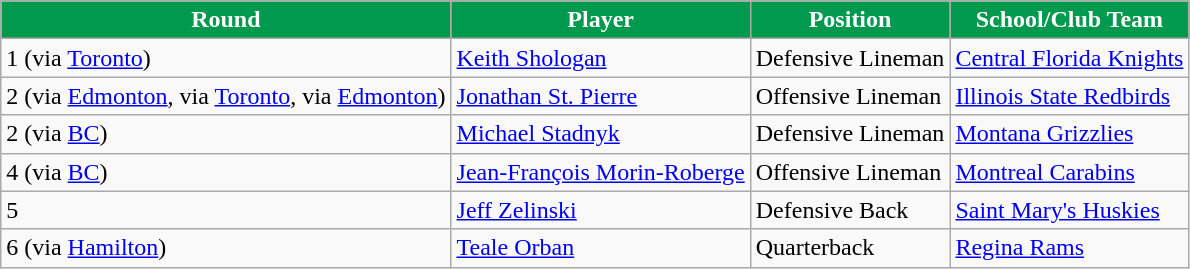<table class="wikitable sortable">
<tr>
<th style="background:#00994D;color:White;">Round</th>
<th style="background:#00994D;color:White;">Player</th>
<th style="background:#00994D;color:White;">Position</th>
<th style="background:#00994D;color:White;">School/Club Team</th>
</tr>
<tr>
<td>1 (via <a href='#'>Toronto</a>)</td>
<td><a href='#'>Keith Shologan</a></td>
<td>Defensive Lineman</td>
<td><a href='#'>Central Florida Knights</a></td>
</tr>
<tr>
<td>2 (via <a href='#'>Edmonton</a>, via <a href='#'>Toronto</a>, via <a href='#'>Edmonton</a>)</td>
<td><a href='#'>Jonathan St. Pierre</a></td>
<td>Offensive Lineman</td>
<td><a href='#'>Illinois State Redbirds</a></td>
</tr>
<tr>
<td>2 (via <a href='#'>BC</a>)</td>
<td><a href='#'>Michael Stadnyk</a></td>
<td>Defensive Lineman</td>
<td><a href='#'>Montana Grizzlies</a></td>
</tr>
<tr>
<td>4 (via <a href='#'>BC</a>)</td>
<td><a href='#'>Jean-François Morin-Roberge</a></td>
<td>Offensive Lineman</td>
<td><a href='#'>Montreal Carabins</a></td>
</tr>
<tr>
<td>5</td>
<td><a href='#'>Jeff Zelinski</a></td>
<td>Defensive Back</td>
<td><a href='#'>Saint Mary's Huskies</a></td>
</tr>
<tr>
<td>6 (via <a href='#'>Hamilton</a>)</td>
<td><a href='#'>Teale Orban</a></td>
<td>Quarterback</td>
<td><a href='#'>Regina Rams</a></td>
</tr>
</table>
